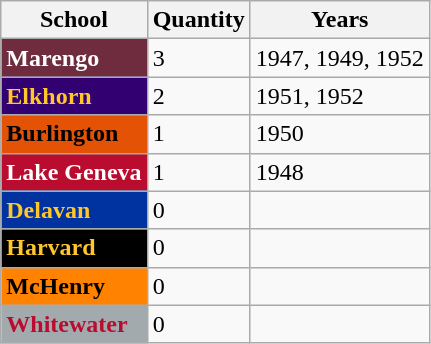<table class="wikitable">
<tr>
<th>School</th>
<th>Quantity</th>
<th>Years</th>
</tr>
<tr>
<td style="background: #6f2c3f; color: white"><strong>Marengo</strong></td>
<td>3</td>
<td>1947, 1949, 1952</td>
</tr>
<tr>
<td style="background: #330072; color: #ffc72c"><strong>Elkhorn</strong></td>
<td>2</td>
<td>1951, 1952</td>
</tr>
<tr>
<td style="background: #e35205; color: black"><strong>Burlington</strong></td>
<td>1</td>
<td>1950</td>
</tr>
<tr>
<td style="background: #ba0c2f; color: white"><strong>Lake Geneva</strong></td>
<td>1</td>
<td>1948</td>
</tr>
<tr>
<td style="background: #0032a0; color: #ffc72c"><strong>Delavan</strong></td>
<td>0</td>
<td></td>
</tr>
<tr>
<td style="background: black; color: #ffc72c"><strong>Harvard</strong></td>
<td>0</td>
<td></td>
</tr>
<tr>
<td style="background: #ff8200; color: black"><strong>McHenry</strong></td>
<td>0</td>
<td></td>
</tr>
<tr>
<td style="background: #a2aaad; color: #ba0c2f"><strong>Whitewater</strong></td>
<td>0</td>
<td></td>
</tr>
</table>
